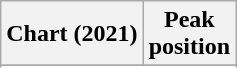<table class="wikitable sortable plainrowheaders" style="text-align:center">
<tr>
<th scope="col">Chart (2021)</th>
<th scope="col">Peak<br>position</th>
</tr>
<tr>
</tr>
<tr>
</tr>
<tr>
</tr>
<tr>
</tr>
<tr>
</tr>
<tr>
</tr>
<tr>
</tr>
<tr>
</tr>
<tr>
</tr>
</table>
